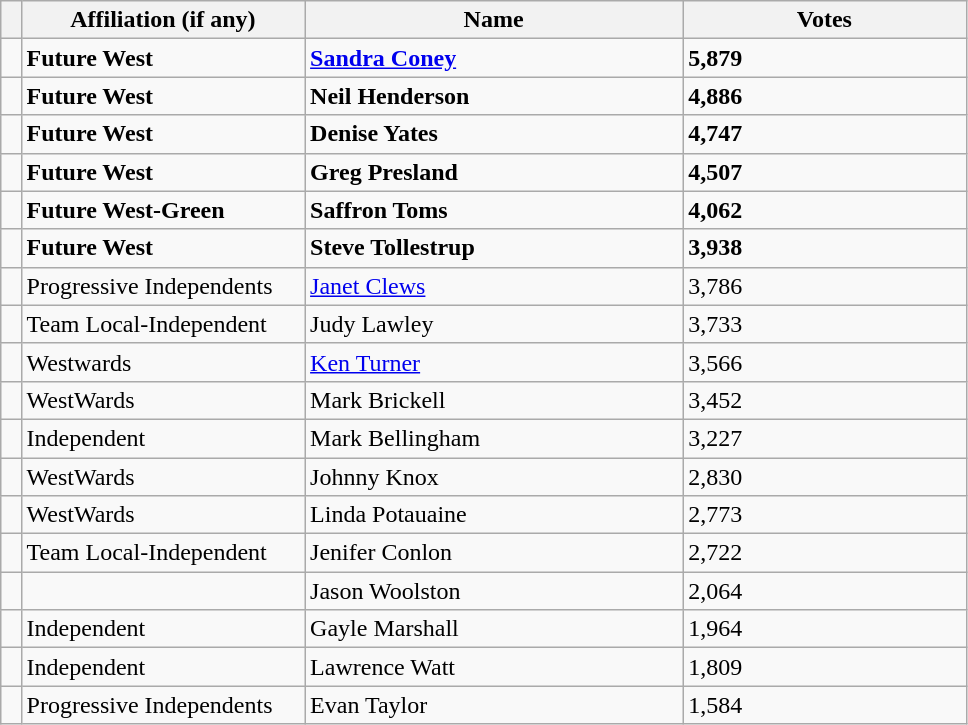<table class="wikitable" style="width:51%;">
<tr>
<th style="width:1%;"></th>
<th style="width:15%;">Affiliation (if any)</th>
<th style="width:20%;">Name</th>
<th style="width:15%;">Votes</th>
</tr>
<tr>
<td bgcolor=></td>
<td><strong>Future West</strong></td>
<td><strong><a href='#'>Sandra Coney</a></strong></td>
<td><strong>5,879</strong></td>
</tr>
<tr>
<td bgcolor=></td>
<td><strong>Future West</strong></td>
<td><strong>Neil Henderson</strong></td>
<td><strong>4,886</strong></td>
</tr>
<tr>
<td bgcolor=></td>
<td><strong>Future West</strong></td>
<td><strong>Denise Yates</strong></td>
<td><strong>4,747</strong></td>
</tr>
<tr>
<td bgcolor=></td>
<td><strong>Future West</strong></td>
<td><strong>Greg Presland</strong></td>
<td><strong>4,507</strong></td>
</tr>
<tr>
<td bgcolor=></td>
<td><strong>Future West-Green</strong></td>
<td><strong>Saffron Toms</strong></td>
<td><strong>4,062</strong></td>
</tr>
<tr>
<td bgcolor=></td>
<td><strong>Future West</strong></td>
<td><strong>Steve Tollestrup</strong></td>
<td><strong>3,938</strong></td>
</tr>
<tr>
<td bgcolor=></td>
<td>Progressive Independents</td>
<td><a href='#'>Janet Clews</a></td>
<td>3,786</td>
</tr>
<tr>
<td bgcolor=></td>
<td>Team Local-Independent</td>
<td>Judy Lawley</td>
<td>3,733</td>
</tr>
<tr>
<td bgcolor=></td>
<td>Westwards</td>
<td><a href='#'>Ken Turner</a></td>
<td>3,566</td>
</tr>
<tr>
<td bgcolor=></td>
<td>WestWards</td>
<td>Mark Brickell</td>
<td>3,452</td>
</tr>
<tr>
<td bgcolor=></td>
<td>Independent</td>
<td>Mark Bellingham</td>
<td>3,227</td>
</tr>
<tr>
<td bgcolor=></td>
<td>WestWards</td>
<td>Johnny Knox</td>
<td>2,830</td>
</tr>
<tr>
<td bgcolor=></td>
<td>WestWards</td>
<td>Linda Potauaine</td>
<td>2,773</td>
</tr>
<tr>
<td bgcolor=></td>
<td>Team Local-Independent</td>
<td>Jenifer Conlon</td>
<td>2,722</td>
</tr>
<tr>
<td bgcolor=></td>
<td></td>
<td>Jason Woolston</td>
<td>2,064</td>
</tr>
<tr>
<td bgcolor=></td>
<td>Independent</td>
<td>Gayle Marshall</td>
<td>1,964</td>
</tr>
<tr>
<td bgcolor=></td>
<td>Independent</td>
<td>Lawrence Watt</td>
<td>1,809</td>
</tr>
<tr>
<td bgcolor=></td>
<td>Progressive Independents</td>
<td>Evan Taylor</td>
<td>1,584</td>
</tr>
</table>
